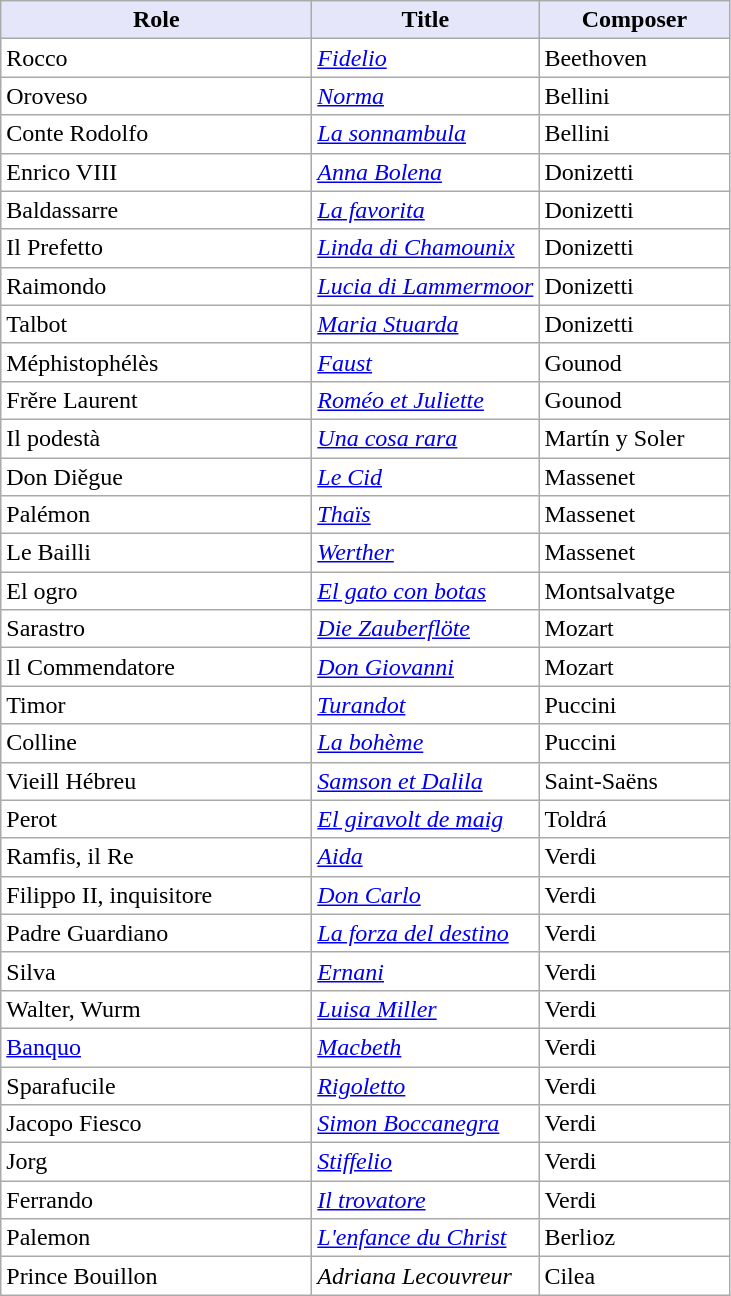<table class="wikitable" border="0" style="background:#ffffff" align="top" class="sortable wikitable">
<tr>
<th width="200 px" style="background:Lavender; color:Black">Role</th>
<th style="background:Lavender; color:Black">Title</th>
<th width="120 px" style="background:Lavender; color:Black">Composer</th>
</tr>
<tr>
<td>Rocco</td>
<td><em><a href='#'>Fidelio</a></em></td>
<td>Beethoven</td>
</tr>
<tr>
<td>Oroveso</td>
<td><em><a href='#'>Norma</a></em></td>
<td>Bellini</td>
</tr>
<tr>
<td>Conte Rodolfo</td>
<td><em><a href='#'>La sonnambula</a></em></td>
<td>Bellini</td>
</tr>
<tr>
<td>Enrico VIII</td>
<td><em><a href='#'>Anna Bolena</a></em></td>
<td>Donizetti</td>
</tr>
<tr>
<td>Baldassarre</td>
<td><em><a href='#'>La favorita</a></em></td>
<td>Donizetti</td>
</tr>
<tr>
<td>Il Prefetto</td>
<td><em><a href='#'>Linda di Chamounix</a></em></td>
<td>Donizetti</td>
</tr>
<tr>
<td>Raimondo</td>
<td><em><a href='#'>Lucia di Lammermoor</a></em></td>
<td>Donizetti</td>
</tr>
<tr>
<td>Talbot</td>
<td><em><a href='#'>Maria Stuarda</a></em></td>
<td>Donizetti</td>
</tr>
<tr>
<td>Méphistophélès</td>
<td><em><a href='#'>Faust</a></em></td>
<td>Gounod</td>
</tr>
<tr>
<td>Frěre Laurent</td>
<td><em><a href='#'>Roméo et Juliette</a></em></td>
<td>Gounod</td>
</tr>
<tr>
<td>Il podestà</td>
<td><em><a href='#'>Una cosa rara</a></em></td>
<td>Martín y Soler</td>
</tr>
<tr>
<td>Don Diěgue</td>
<td><em><a href='#'>Le Cid</a></em></td>
<td>Massenet</td>
</tr>
<tr>
<td>Palémon</td>
<td><em><a href='#'>Thaïs</a></em></td>
<td>Massenet</td>
</tr>
<tr>
<td>Le Bailli</td>
<td><em><a href='#'>Werther</a></em></td>
<td>Massenet</td>
</tr>
<tr>
<td>El ogro</td>
<td><em><a href='#'>El gato con botas</a></em></td>
<td>Montsalvatge</td>
</tr>
<tr>
<td>Sarastro</td>
<td><em><a href='#'>Die Zauberflöte</a></em></td>
<td>Mozart</td>
</tr>
<tr>
<td>Il Commendatore</td>
<td><em><a href='#'>Don Giovanni</a></em></td>
<td>Mozart</td>
</tr>
<tr>
<td>Timor</td>
<td><em><a href='#'>Turandot</a></em></td>
<td>Puccini</td>
</tr>
<tr>
<td>Colline</td>
<td><em><a href='#'>La bohème</a></em></td>
<td>Puccini</td>
</tr>
<tr>
<td>Vieill Hébreu</td>
<td><em><a href='#'>Samson et Dalila</a></em></td>
<td>Saint-Saëns</td>
</tr>
<tr>
<td>Perot</td>
<td><em><a href='#'>El giravolt de maig</a></em></td>
<td>Toldrá</td>
</tr>
<tr>
<td>Ramfis, il Re</td>
<td><em><a href='#'>Aida</a></em></td>
<td>Verdi</td>
</tr>
<tr>
<td>Filippo II, inquisitore</td>
<td><em><a href='#'>Don Carlo</a></em></td>
<td>Verdi</td>
</tr>
<tr>
<td>Padre Guardiano</td>
<td><em><a href='#'>La forza del destino</a></em></td>
<td>Verdi</td>
</tr>
<tr>
<td>Silva</td>
<td><em><a href='#'>Ernani</a></em></td>
<td>Verdi</td>
</tr>
<tr>
<td>Walter, Wurm</td>
<td><em><a href='#'>Luisa Miller</a></em></td>
<td>Verdi</td>
</tr>
<tr>
<td><a href='#'>Banquo</a></td>
<td><em><a href='#'>Macbeth</a></em></td>
<td>Verdi</td>
</tr>
<tr>
<td>Sparafucile</td>
<td><em><a href='#'>Rigoletto</a></em></td>
<td>Verdi</td>
</tr>
<tr>
<td>Jacopo Fiesco</td>
<td><em><a href='#'>Simon Boccanegra</a></em></td>
<td>Verdi</td>
</tr>
<tr>
<td>Jorg</td>
<td><em><a href='#'>Stiffelio</a></em></td>
<td>Verdi</td>
</tr>
<tr>
<td>Ferrando</td>
<td><em><a href='#'>Il trovatore</a></em></td>
<td>Verdi</td>
</tr>
<tr>
<td>Palemon</td>
<td><em><a href='#'>L'enfance du Christ</a></em></td>
<td>Berlioz</td>
</tr>
<tr>
<td>Prince Bouillon</td>
<td><em>Adriana Lecouvreur</em></td>
<td>Cilea</td>
</tr>
</table>
